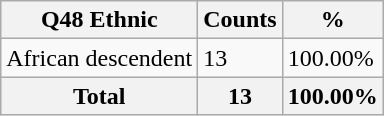<table class="wikitable sortable">
<tr>
<th>Q48 Ethnic</th>
<th>Counts</th>
<th>%</th>
</tr>
<tr>
<td>African descendent</td>
<td>13</td>
<td>100.00%</td>
</tr>
<tr>
<th>Total</th>
<th>13</th>
<th>100.00%</th>
</tr>
</table>
